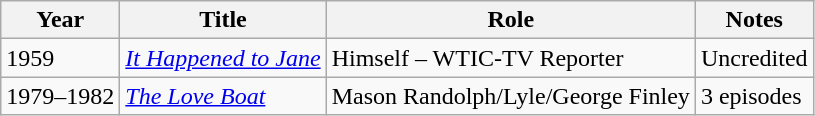<table class="wikitable">
<tr>
<th>Year</th>
<th>Title</th>
<th>Role</th>
<th>Notes</th>
</tr>
<tr>
<td>1959</td>
<td><em><a href='#'>It Happened to Jane</a></em></td>
<td>Himself – WTIC-TV Reporter</td>
<td>Uncredited</td>
</tr>
<tr>
<td>1979–1982</td>
<td><em> <a href='#'>The Love Boat</a></em></td>
<td>Mason Randolph/Lyle/George Finley</td>
<td>3 episodes</td>
</tr>
</table>
